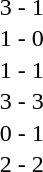<table cellspacing=1 width=85%>
<tr>
<th width=15%></th>
<th width=25%></th>
<th width=10%></th>
<th width=25%></th>
<th width=25%></th>
</tr>
<tr>
<td></td>
<td align=right></td>
<td align=center>3 - 1</td>
<td></td>
</tr>
<tr>
<td></td>
<td align=right></td>
<td align=center>1 - 0</td>
<td></td>
</tr>
<tr>
<td></td>
<td align=right></td>
<td align=center>1 - 1</td>
<td></td>
</tr>
<tr>
<td></td>
<td align=right></td>
<td align=center>3 - 3</td>
<td></td>
</tr>
<tr>
<td></td>
<td align=right></td>
<td align=center>0 - 1</td>
<td></td>
</tr>
<tr>
<td></td>
<td align=right></td>
<td align=center>2 - 2</td>
<td></td>
</tr>
</table>
